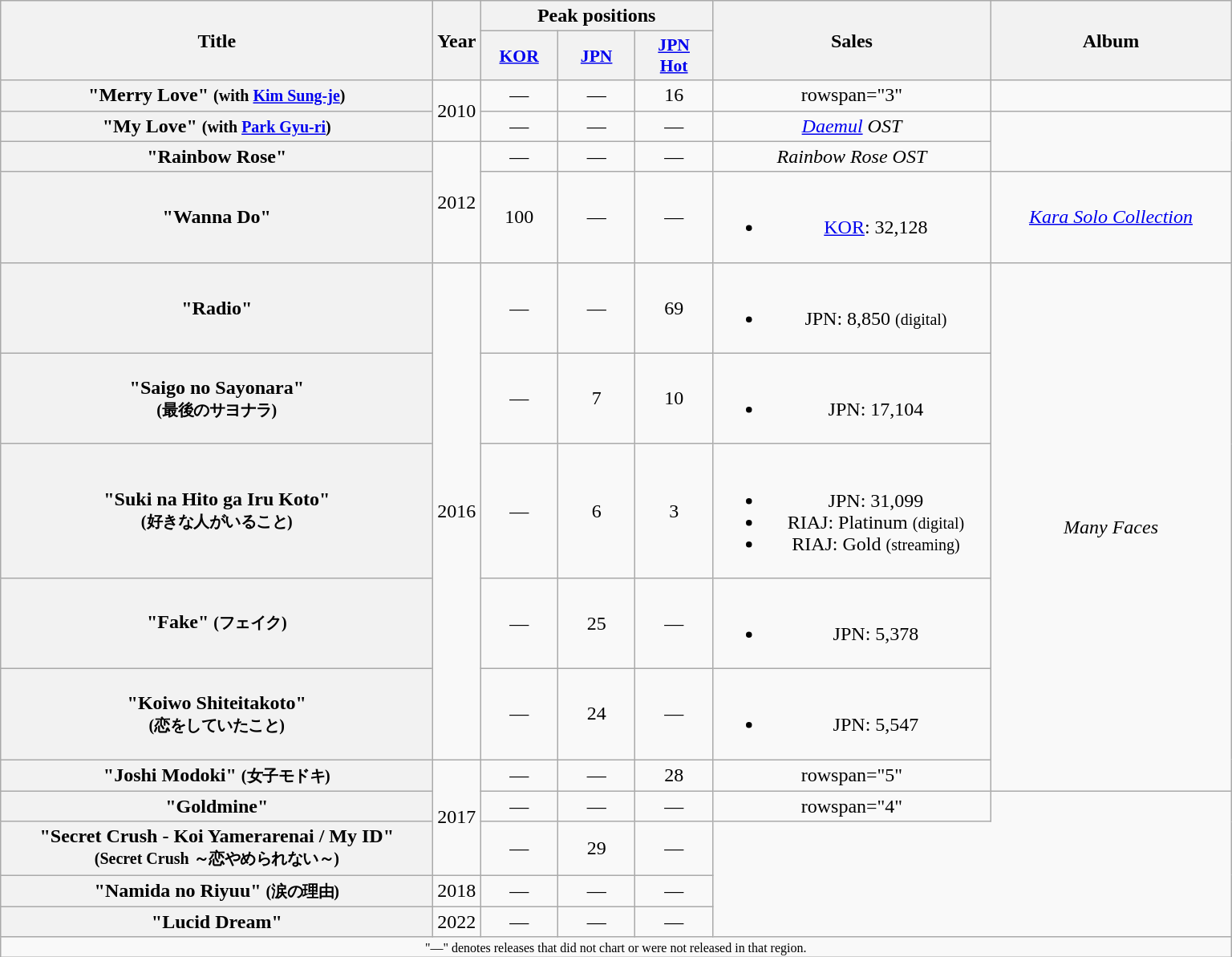<table class="wikitable plainrowheaders" style="text-align:center;">
<tr>
<th scope="col" rowspan="2" style="width:22em">Title</th>
<th scope="col" rowspan="2">Year</th>
<th scope="col" colspan="3">Peak positions</th>
<th rowspan="2" style="width:14em;">Sales<br></th>
<th scope="col" rowspan="2" style="width:12em">Album</th>
</tr>
<tr>
<th scope="col" style="width:4em;font-size:90%;"><a href='#'>KOR</a><br></th>
<th scope="col" style="width:4em;font-size:90%;"><a href='#'>JPN</a><br></th>
<th style="width:4em;font-size:90%"><a href='#'>JPN<br>Hot</a><br></th>
</tr>
<tr>
<th scope="row">"Merry Love" <small>(with <a href='#'>Kim Sung-je</a>)</small></th>
<td rowspan="2">2010</td>
<td>—</td>
<td>—</td>
<td>16</td>
<td>rowspan="3" </td>
<td></td>
</tr>
<tr>
<th scope="row">"My Love" <small>(with <a href='#'>Park Gyu-ri</a>)</small></th>
<td>—</td>
<td>—</td>
<td>—</td>
<td><em><a href='#'>Daemul</a> OST</em></td>
</tr>
<tr>
<th scope="row">"Rainbow Rose"</th>
<td rowspan="2">2012</td>
<td>—</td>
<td>—</td>
<td>—</td>
<td><em>Rainbow Rose OST</em></td>
</tr>
<tr>
<th scope="row">"Wanna Do"</th>
<td>100</td>
<td>—</td>
<td>—</td>
<td><br><ul><li><a href='#'>KOR</a>: 32,128</li></ul></td>
<td><em><a href='#'>Kara Solo Collection</a></em></td>
</tr>
<tr>
<th scope="row">"Radio"</th>
<td rowspan="5">2016</td>
<td>—</td>
<td>—</td>
<td>69</td>
<td><br><ul><li>JPN: 8,850 <small>(digital)</small></li></ul></td>
<td rowspan="6"><em>Many Faces</em></td>
</tr>
<tr>
<th scope="row">"Saigo no Sayonara"<br><small>(最後のサヨナラ)</small></th>
<td>—</td>
<td>7</td>
<td>10</td>
<td><br><ul><li>JPN: 17,104</li></ul></td>
</tr>
<tr>
<th scope="row">"Suki na Hito ga Iru Koto"<br><small>(好きな人がいること)</small></th>
<td>—</td>
<td>6</td>
<td>3</td>
<td><br><ul><li>JPN: 31,099</li><li>RIAJ: Platinum <small>(digital)</small></li><li>RIAJ: Gold <small> (streaming)</small></li></ul></td>
</tr>
<tr>
<th scope="row">"Fake" <small>(フェイク)</small></th>
<td>—</td>
<td>25</td>
<td>—</td>
<td><br><ul><li>JPN: 5,378</li></ul></td>
</tr>
<tr>
<th scope="row">"Koiwo Shiteitakoto"<br><small>(恋をしていたこと)</small></th>
<td>—</td>
<td>24</td>
<td>—</td>
<td><br><ul><li>JPN: 5,547</li></ul></td>
</tr>
<tr>
<th scope="row">"Joshi Modoki" <small>(女子モドキ)</small></th>
<td rowspan="3">2017</td>
<td>—</td>
<td>—</td>
<td>28</td>
<td>rowspan="5" </td>
</tr>
<tr>
<th scope="row">"Goldmine"</th>
<td>—</td>
<td>—</td>
<td>—</td>
<td>rowspan="4" </td>
</tr>
<tr>
<th scope="row">"Secret Crush - Koi Yamerarenai / My ID" <br><small>(Secret Crush ～恋やめられない～)</small></th>
<td>—</td>
<td>29</td>
<td>—</td>
</tr>
<tr>
<th scope="row">"Namida no Riyuu" <small>(涙の理由)</small></th>
<td rowspan="1">2018</td>
<td>—</td>
<td>—</td>
<td>—</td>
</tr>
<tr>
<th scope="row">"Lucid Dream"</th>
<td rowspan="1">2022</td>
<td>—</td>
<td>—</td>
<td>—</td>
</tr>
<tr>
<td colspan="15" style="text-align:center; font-size:8pt;">"—" denotes releases that did not chart or were not released in that region.</td>
</tr>
</table>
